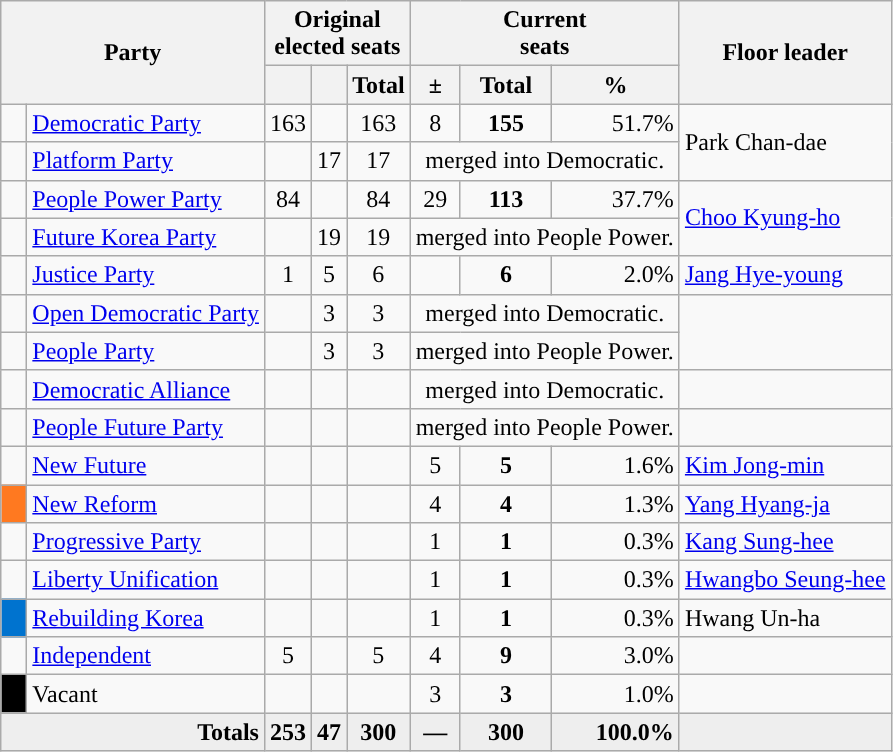<table class="wikitable" style="text-align:center">
<tr>
<th scope="col" rowspan="2" colspan="2">Party</th>
<th scope="col" colspan="3">Original<br>elected seats</th>
<th scope="col" colspan="3">Current<br>seats</th>
<th scope="col" rowspan="2">Floor leader</th>
</tr>
<tr>
<th scope="col"></th>
<th scope="col"></th>
<th scope="col">Total</th>
<th scope="col">±</th>
<th scope="col">Total</th>
<th scope="col">%</th>
</tr>
<tr>
<td scope="row" style="background:"></td>
<td style="text-align:left"><a href='#'>Democratic Party</a></td>
<td>163</td>
<td></td>
<td>163</td>
<td> 8</td>
<td><strong>155</strong></td>
<td style="text-align:right">51.7%</td>
<td style="text-align:left" rowspan="2">Park Chan-dae</td>
</tr>
<tr>
<td scope="row" style="background:"></td>
<td style="text-align:left"><a href='#'>Platform Party</a></td>
<td></td>
<td>17</td>
<td>17</td>
<td colspan="3">merged into Democratic.</td>
</tr>
<tr>
<td scope="row" width="10" style="background:"></td>
<td style="text-align:left"><a href='#'>People Power Party</a></td>
<td>84</td>
<td></td>
<td>84</td>
<td> 29</td>
<td><strong>113</strong></td>
<td style="text-align:right">37.7%</td>
<td style="text-align:left" rowspan="2"><a href='#'>Choo Kyung-ho</a></td>
</tr>
<tr>
<td scope="row" width="10" style="background:"></td>
<td style="text-align:left"><a href='#'>Future Korea Party</a></td>
<td></td>
<td>19</td>
<td>19</td>
<td colspan="3">merged into People Power.</td>
</tr>
<tr>
<td scope="row" style="background:"></td>
<td style="text-align:left"><a href='#'>Justice Party</a></td>
<td>1</td>
<td>5</td>
<td>6</td>
<td></td>
<td><strong>6</strong></td>
<td style="text-align:right">2.0%</td>
<td style="text-align:left"><a href='#'>Jang Hye-young</a></td>
</tr>
<tr>
<td scope="row" width="10" style="background:"></td>
<td style="text-align:left"><a href='#'>Open Democratic Party</a></td>
<td></td>
<td>3</td>
<td>3</td>
<td colspan="3">merged into Democratic.</td>
</tr>
<tr>
<td scope="row" width="10" style="background:"></td>
<td style="text-align:left"><a href='#'>People Party</a></td>
<td></td>
<td>3</td>
<td>3</td>
<td colspan="3">merged into People Power.</td>
</tr>
<tr>
<td scope="row" style="background:"></td>
<td style="text-align:left"><a href='#'>Democratic Alliance</a></td>
<td></td>
<td></td>
<td></td>
<td colspan="3">merged into Democratic.</td>
<td style="text-align:left"></td>
</tr>
<tr>
<td scope="row" width="10" style="background:"></td>
<td style="text-align:left"><a href='#'>People Future Party</a></td>
<td></td>
<td></td>
<td></td>
<td colspan="3">merged into People Power.</td>
<td style="text-align:left"></td>
</tr>
<tr>
<td scope="row" width="10" style="background:"></td>
<td style="text-align:left"><a href='#'>New Future</a></td>
<td></td>
<td></td>
<td></td>
<td> 5</td>
<td><strong>5</strong></td>
<td style="text-align:right">1.6%</td>
<td style="text-align:left"><a href='#'>Kim Jong-min</a></td>
</tr>
<tr>
<td scope="row" width="10" style="background:#FF7920"></td>
<td style="text-align:left"><a href='#'>New Reform</a></td>
<td></td>
<td></td>
<td></td>
<td> 4</td>
<td><strong>4</strong></td>
<td style="text-align:right">1.3%</td>
<td style="text-align:left"><a href='#'>Yang Hyang-ja</a></td>
</tr>
<tr>
<td scope="row" width="10" style="background:"></td>
<td style="text-align:left"><a href='#'>Progressive Party</a></td>
<td></td>
<td></td>
<td></td>
<td> 1</td>
<td><strong>1</strong></td>
<td style="text-align:right">0.3%</td>
<td style="text-align:left"><a href='#'>Kang Sung-hee</a></td>
</tr>
<tr>
<td scope="row" width="10" style="background:"></td>
<td style="text-align:left"><a href='#'>Liberty Unification</a></td>
<td></td>
<td></td>
<td></td>
<td> 1</td>
<td><strong>1</strong></td>
<td style="text-align:right">0.3%</td>
<td style="text-align:left"><a href='#'>Hwangbo Seung-hee</a></td>
</tr>
<tr>
<td scope="row" width="10" style="background:#0073CF"></td>
<td style="text-align:left"><a href='#'>Rebuilding Korea</a></td>
<td></td>
<td></td>
<td></td>
<td> 1</td>
<td><strong>1</strong></td>
<td style="text-align:right">0.3%</td>
<td style="text-align:left">Hwang Un-ha</td>
</tr>
<tr>
<td scope="row" width="10" style="background:"></td>
<td style="text-align:left"><a href='#'>Independent</a></td>
<td>5</td>
<td></td>
<td>5</td>
<td> 4</td>
<td><strong>9</strong></td>
<td style="text-align:right">3.0%</td>
</tr>
<tr>
<td scope="row" width="10" style="background:black"></td>
<td style="text-align:left">Vacant</td>
<td></td>
<td></td>
<td></td>
<td> 3</td>
<td><strong>3</strong></td>
<td style="text-align:right">1.0%</td>
<td colspan="2" style="text-align:right"></td>
</tr>
<tr style="background:#eee;">
<td scope="row" colspan="2" style="text-align:right"><strong>Totals</strong></td>
<td><strong>253</strong></td>
<td><strong>47</strong></td>
<td><strong>300</strong></td>
<td><strong>—</strong></td>
<td><strong>300</strong></td>
<td style="text-align:right"><strong>100.0%</strong></td>
<td></td>
</tr>
</table>
